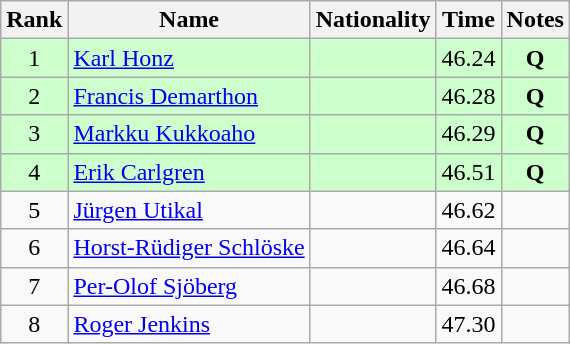<table class="wikitable sortable" style="text-align:center">
<tr>
<th>Rank</th>
<th>Name</th>
<th>Nationality</th>
<th>Time</th>
<th>Notes</th>
</tr>
<tr bgcolor=ccffcc>
<td>1</td>
<td align=left><a href='#'>Karl Honz</a></td>
<td align=left></td>
<td>46.24</td>
<td><strong>Q</strong></td>
</tr>
<tr bgcolor=ccffcc>
<td>2</td>
<td align=left><a href='#'>Francis Demarthon</a></td>
<td align=left></td>
<td>46.28</td>
<td><strong>Q</strong></td>
</tr>
<tr bgcolor=ccffcc>
<td>3</td>
<td align=left><a href='#'>Markku Kukkoaho</a></td>
<td align=left></td>
<td>46.29</td>
<td><strong>Q</strong></td>
</tr>
<tr bgcolor=ccffcc>
<td>4</td>
<td align=left><a href='#'>Erik Carlgren</a></td>
<td align=left></td>
<td>46.51</td>
<td><strong>Q</strong></td>
</tr>
<tr>
<td>5</td>
<td align=left><a href='#'>Jürgen Utikal</a></td>
<td align=left></td>
<td>46.62</td>
<td></td>
</tr>
<tr>
<td>6</td>
<td align=left><a href='#'>Horst-Rüdiger Schlöske</a></td>
<td align=left></td>
<td>46.64</td>
<td></td>
</tr>
<tr>
<td>7</td>
<td align=left><a href='#'>Per-Olof Sjöberg</a></td>
<td align=left></td>
<td>46.68</td>
<td></td>
</tr>
<tr>
<td>8</td>
<td align=left><a href='#'>Roger Jenkins</a></td>
<td align=left></td>
<td>47.30</td>
<td></td>
</tr>
</table>
